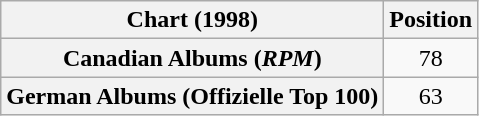<table class="wikitable sortable plainrowheaders" style="text-align:center;">
<tr>
<th scope="col">Chart (1998)</th>
<th scope="col">Position</th>
</tr>
<tr>
<th scope="row">Canadian Albums (<em>RPM</em>)</th>
<td>78</td>
</tr>
<tr>
<th scope="row">German Albums (Offizielle Top 100)</th>
<td>63</td>
</tr>
</table>
